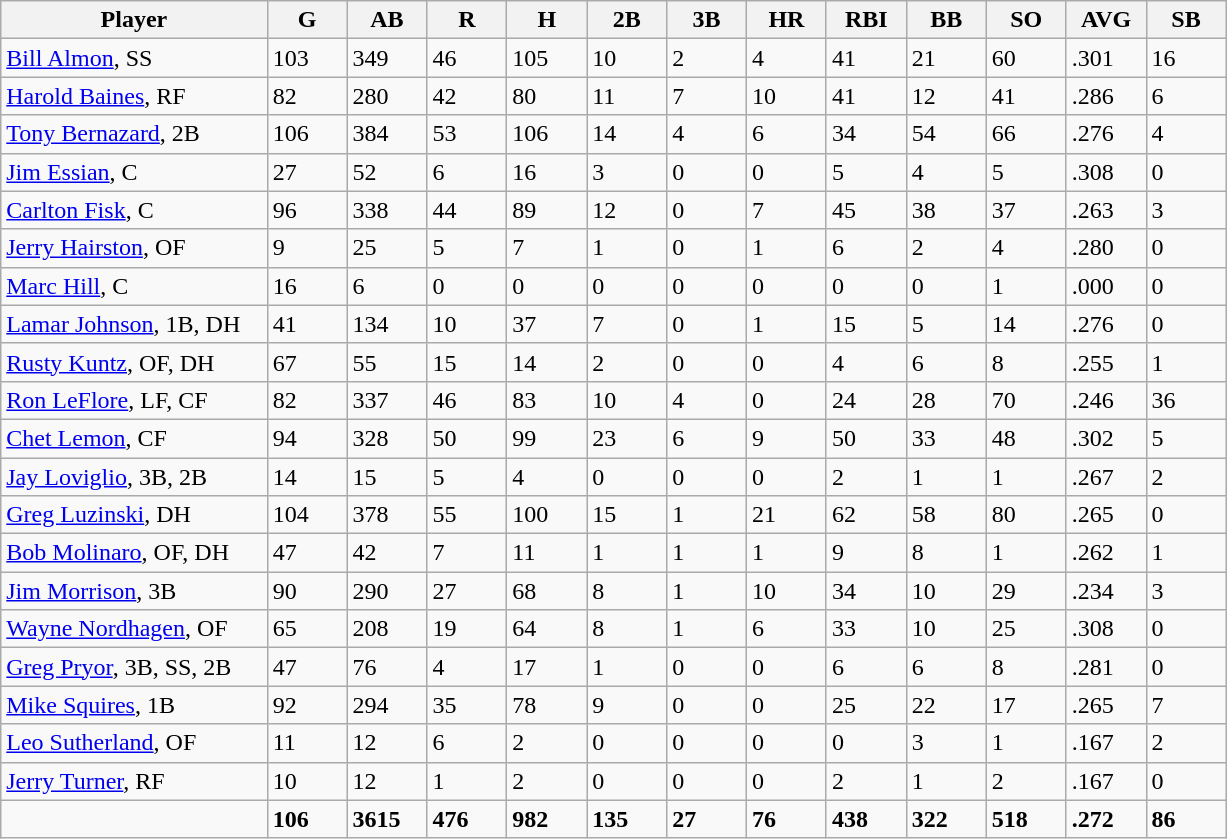<table class="wikitable sortable">
<tr>
<th bgcolor="#DDDDFF" width="20%">Player</th>
<th bgcolor="#DDDDFF" width="6%">G</th>
<th bgcolor="#DDDDFF" width="6%">AB</th>
<th bgcolor="#DDDDFF" width="6%">R</th>
<th bgcolor="#DDDDFF" width="6%">H</th>
<th bgcolor="#DDDDFF" width="6%">2B</th>
<th bgcolor="#DDDDFF" width="6%">3B</th>
<th bgcolor="#DDDDFF" width="6%">HR</th>
<th bgcolor="#DDDDFF" width="6%">RBI</th>
<th bgcolor="#DDDDFF" width="6%">BB</th>
<th bgcolor="#DDDDFF" width="6%">SO</th>
<th bgcolor="#DDDDFF" width="6%">AVG</th>
<th bgcolor="#DDDDFF" width="6%">SB</th>
</tr>
<tr>
<td><a href='#'>Bill Almon</a>, SS</td>
<td>103</td>
<td>349</td>
<td>46</td>
<td>105</td>
<td>10</td>
<td>2</td>
<td>4</td>
<td>41</td>
<td>21</td>
<td>60</td>
<td>.301</td>
<td>16</td>
</tr>
<tr>
<td><a href='#'>Harold Baines</a>, RF</td>
<td>82</td>
<td>280</td>
<td>42</td>
<td>80</td>
<td>11</td>
<td>7</td>
<td>10</td>
<td>41</td>
<td>12</td>
<td>41</td>
<td>.286</td>
<td>6</td>
</tr>
<tr>
<td><a href='#'>Tony Bernazard</a>, 2B</td>
<td>106</td>
<td>384</td>
<td>53</td>
<td>106</td>
<td>14</td>
<td>4</td>
<td>6</td>
<td>34</td>
<td>54</td>
<td>66</td>
<td>.276</td>
<td>4</td>
</tr>
<tr>
<td><a href='#'>Jim Essian</a>, C</td>
<td>27</td>
<td>52</td>
<td>6</td>
<td>16</td>
<td>3</td>
<td>0</td>
<td>0</td>
<td>5</td>
<td>4</td>
<td>5</td>
<td>.308</td>
<td>0</td>
</tr>
<tr>
<td><a href='#'>Carlton Fisk</a>, C</td>
<td>96</td>
<td>338</td>
<td>44</td>
<td>89</td>
<td>12</td>
<td>0</td>
<td>7</td>
<td>45</td>
<td>38</td>
<td>37</td>
<td>.263</td>
<td>3</td>
</tr>
<tr>
<td><a href='#'>Jerry Hairston</a>, OF</td>
<td>9</td>
<td>25</td>
<td>5</td>
<td>7</td>
<td>1</td>
<td>0</td>
<td>1</td>
<td>6</td>
<td>2</td>
<td>4</td>
<td>.280</td>
<td>0</td>
</tr>
<tr>
<td><a href='#'>Marc Hill</a>, C</td>
<td>16</td>
<td>6</td>
<td>0</td>
<td>0</td>
<td>0</td>
<td>0</td>
<td>0</td>
<td>0</td>
<td>0</td>
<td>1</td>
<td>.000</td>
<td>0</td>
</tr>
<tr>
<td><a href='#'>Lamar Johnson</a>, 1B, DH</td>
<td>41</td>
<td>134</td>
<td>10</td>
<td>37</td>
<td>7</td>
<td>0</td>
<td>1</td>
<td>15</td>
<td>5</td>
<td>14</td>
<td>.276</td>
<td>0</td>
</tr>
<tr>
<td><a href='#'>Rusty Kuntz</a>, OF, DH</td>
<td>67</td>
<td>55</td>
<td>15</td>
<td>14</td>
<td>2</td>
<td>0</td>
<td>0</td>
<td>4</td>
<td>6</td>
<td>8</td>
<td>.255</td>
<td>1</td>
</tr>
<tr>
<td><a href='#'>Ron LeFlore</a>, LF, CF</td>
<td>82</td>
<td>337</td>
<td>46</td>
<td>83</td>
<td>10</td>
<td>4</td>
<td>0</td>
<td>24</td>
<td>28</td>
<td>70</td>
<td>.246</td>
<td>36</td>
</tr>
<tr>
<td><a href='#'>Chet Lemon</a>, CF</td>
<td>94</td>
<td>328</td>
<td>50</td>
<td>99</td>
<td>23</td>
<td>6</td>
<td>9</td>
<td>50</td>
<td>33</td>
<td>48</td>
<td>.302</td>
<td>5</td>
</tr>
<tr>
<td><a href='#'>Jay Loviglio</a>, 3B, 2B</td>
<td>14</td>
<td>15</td>
<td>5</td>
<td>4</td>
<td>0</td>
<td>0</td>
<td>0</td>
<td>2</td>
<td>1</td>
<td>1</td>
<td>.267</td>
<td>2</td>
</tr>
<tr>
<td><a href='#'>Greg Luzinski</a>, DH</td>
<td>104</td>
<td>378</td>
<td>55</td>
<td>100</td>
<td>15</td>
<td>1</td>
<td>21</td>
<td>62</td>
<td>58</td>
<td>80</td>
<td>.265</td>
<td>0</td>
</tr>
<tr>
<td><a href='#'>Bob Molinaro</a>, OF, DH</td>
<td>47</td>
<td>42</td>
<td>7</td>
<td>11</td>
<td>1</td>
<td>1</td>
<td>1</td>
<td>9</td>
<td>8</td>
<td>1</td>
<td>.262</td>
<td>1</td>
</tr>
<tr>
<td><a href='#'>Jim Morrison</a>, 3B</td>
<td>90</td>
<td>290</td>
<td>27</td>
<td>68</td>
<td>8</td>
<td>1</td>
<td>10</td>
<td>34</td>
<td>10</td>
<td>29</td>
<td>.234</td>
<td>3</td>
</tr>
<tr>
<td><a href='#'>Wayne Nordhagen</a>, OF</td>
<td>65</td>
<td>208</td>
<td>19</td>
<td>64</td>
<td>8</td>
<td>1</td>
<td>6</td>
<td>33</td>
<td>10</td>
<td>25</td>
<td>.308</td>
<td>0</td>
</tr>
<tr>
<td><a href='#'>Greg Pryor</a>, 3B, SS, 2B</td>
<td>47</td>
<td>76</td>
<td>4</td>
<td>17</td>
<td>1</td>
<td>0</td>
<td>0</td>
<td>6</td>
<td>6</td>
<td>8</td>
<td>.281</td>
<td>0</td>
</tr>
<tr>
<td><a href='#'>Mike Squires</a>, 1B</td>
<td>92</td>
<td>294</td>
<td>35</td>
<td>78</td>
<td>9</td>
<td>0</td>
<td>0</td>
<td>25</td>
<td>22</td>
<td>17</td>
<td>.265</td>
<td>7</td>
</tr>
<tr>
<td><a href='#'>Leo Sutherland</a>, OF</td>
<td>11</td>
<td>12</td>
<td>6</td>
<td>2</td>
<td>0</td>
<td>0</td>
<td>0</td>
<td>0</td>
<td>3</td>
<td>1</td>
<td>.167</td>
<td>2</td>
</tr>
<tr>
<td><a href='#'>Jerry Turner</a>, RF</td>
<td>10</td>
<td>12</td>
<td>1</td>
<td>2</td>
<td>0</td>
<td>0</td>
<td>0</td>
<td>2</td>
<td>1</td>
<td>2</td>
<td>.167</td>
<td>0</td>
</tr>
<tr class="sortbottom">
<td></td>
<td><strong>106</strong></td>
<td><strong>3615</strong></td>
<td><strong>476</strong></td>
<td><strong>982</strong></td>
<td><strong>135</strong></td>
<td><strong>27</strong></td>
<td><strong>76</strong></td>
<td><strong>438</strong></td>
<td><strong>322</strong></td>
<td><strong>518</strong></td>
<td><strong>.272</strong></td>
<td><strong>86</strong></td>
</tr>
</table>
